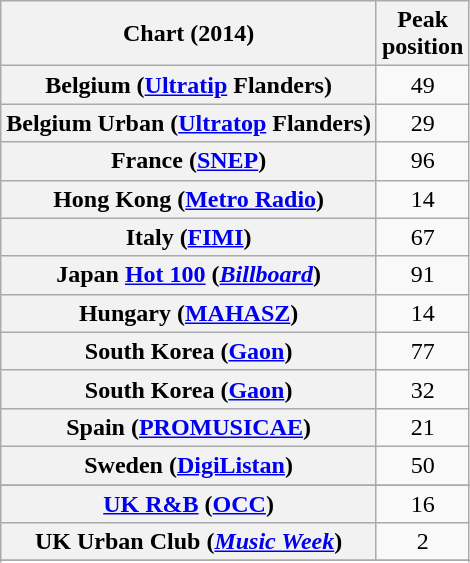<table class="wikitable plainrowheaders sortable" style="text-align:center;">
<tr>
<th scope="col">Chart (2014)</th>
<th scope="col">Peak<br>position</th>
</tr>
<tr>
<th scope="row">Belgium (<a href='#'>Ultratip</a> Flanders)</th>
<td>49</td>
</tr>
<tr>
<th scope="row">Belgium Urban (<a href='#'>Ultratop</a> Flanders)</th>
<td>29</td>
</tr>
<tr>
<th scope="row">France (<a href='#'>SNEP</a>)</th>
<td>96</td>
</tr>
<tr>
<th scope="row">Hong Kong (<a href='#'>Metro Radio</a>)</th>
<td>14</td>
</tr>
<tr>
<th scope="row">Italy (<a href='#'>FIMI</a>)</th>
<td>67</td>
</tr>
<tr>
<th scope="row">Japan <a href='#'>Hot 100</a> (<em><a href='#'>Billboard</a></em>)</th>
<td>91</td>
</tr>
<tr>
<th scope="row">Hungary (<a href='#'>MAHASZ</a>)</th>
<td style="text-align:center;">14</td>
</tr>
<tr>
<th scope="row">South Korea (<a href='#'>Gaon</a>)</th>
<td>77</td>
</tr>
<tr>
<th scope="row">South Korea (<a href='#'>Gaon</a>) <br> </th>
<td>32</td>
</tr>
<tr>
<th scope="row">Spain (<a href='#'>PROMUSICAE</a>)</th>
<td>21</td>
</tr>
<tr>
<th scope="row">Sweden (<a href='#'>DigiListan</a>)</th>
<td align="center">50</td>
</tr>
<tr>
</tr>
<tr>
<th scope="row"><a href='#'>UK R&B</a> (<a href='#'>OCC</a>)</th>
<td>16</td>
</tr>
<tr>
<th scope="row">UK Urban Club (<em><a href='#'>Music Week</a></em>)</th>
<td>2</td>
</tr>
<tr>
</tr>
<tr>
</tr>
<tr>
</tr>
<tr>
</tr>
<tr>
</tr>
<tr>
</tr>
<tr>
</tr>
</table>
